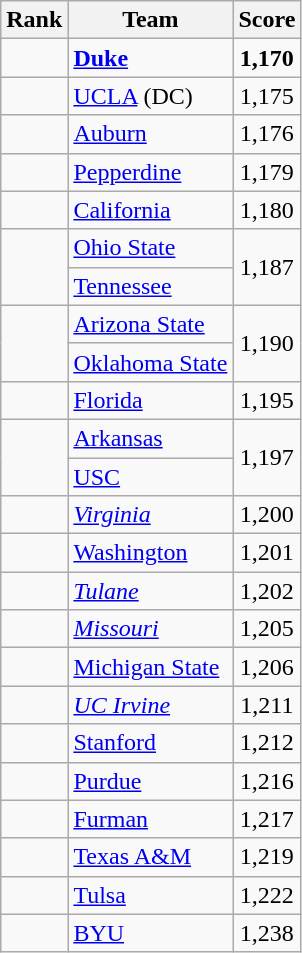<table class="wikitable sortable" style="text-align:center">
<tr>
<th dat-sort-type=number>Rank</th>
<th>Team</th>
<th>Score</th>
</tr>
<tr>
<td></td>
<td align=left><strong><a href='#'>Duke</a></strong></td>
<td><strong>1,170</strong></td>
</tr>
<tr>
<td></td>
<td align=left><a href='#'>UCLA</a> (DC)</td>
<td>1,175</td>
</tr>
<tr>
<td></td>
<td align=left><a href='#'>Auburn</a></td>
<td>1,176</td>
</tr>
<tr>
<td></td>
<td align=left><a href='#'>Pepperdine</a></td>
<td>1,179</td>
</tr>
<tr>
<td></td>
<td align=left><a href='#'>California</a></td>
<td>1,180</td>
</tr>
<tr>
<td rowspan=2></td>
<td align=left><a href='#'>Ohio State</a></td>
<td rowspan=2>1,187</td>
</tr>
<tr>
<td align=left><a href='#'>Tennessee</a></td>
</tr>
<tr>
<td rowspan=2></td>
<td align=left><a href='#'>Arizona State</a></td>
<td rowspan=2>1,190</td>
</tr>
<tr>
<td align=left><a href='#'>Oklahoma State</a></td>
</tr>
<tr>
<td></td>
<td align=left><a href='#'>Florida</a></td>
<td>1,195</td>
</tr>
<tr>
<td rowspan=2></td>
<td align=left><a href='#'>Arkansas</a></td>
<td rowspan=2>1,197</td>
</tr>
<tr>
<td align=left><a href='#'>USC</a></td>
</tr>
<tr>
<td></td>
<td align=left><em><a href='#'>Virginia</a></em></td>
<td>1,200</td>
</tr>
<tr>
<td></td>
<td align=left><a href='#'>Washington</a></td>
<td>1,201</td>
</tr>
<tr>
<td></td>
<td align=left><em><a href='#'>Tulane</a></em></td>
<td>1,202</td>
</tr>
<tr>
<td></td>
<td align=left><em><a href='#'>Missouri</a></em></td>
<td>1,205</td>
</tr>
<tr>
<td></td>
<td align=left><a href='#'>Michigan State</a></td>
<td>1,206</td>
</tr>
<tr>
<td></td>
<td align=left><em><a href='#'>UC Irvine</a></em></td>
<td>1,211</td>
</tr>
<tr>
<td></td>
<td align=left><a href='#'>Stanford</a></td>
<td>1,212</td>
</tr>
<tr>
<td></td>
<td align=left><a href='#'>Purdue</a></td>
<td>1,216</td>
</tr>
<tr>
<td></td>
<td align=left><a href='#'>Furman</a></td>
<td>1,217</td>
</tr>
<tr>
<td></td>
<td align=left><a href='#'>Texas A&M</a></td>
<td>1,219</td>
</tr>
<tr>
<td></td>
<td align=left><a href='#'>Tulsa</a></td>
<td>1,222</td>
</tr>
<tr>
<td></td>
<td align=left><a href='#'>BYU</a></td>
<td>1,238</td>
</tr>
</table>
